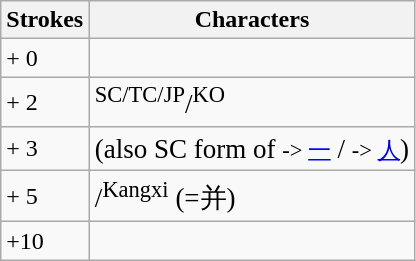<table class="wikitable">
<tr>
<th>Strokes</th>
<th>Characters</th>
</tr>
<tr>
<td>+ 0</td>
<td style="font-size: large;"></td>
</tr>
<tr>
<td>+ 2</td>
<td style="font-size: large;"><sup>SC/TC/JP</sup>/<sup>KO</sup></td>
</tr>
<tr>
<td>+ 3</td>
<td style="font-size: large;">   (also SC form of  <small>-> <a href='#'>一</a></small> /  <small>-> <a href='#'>人</a></small>)</td>
</tr>
<tr>
<td>+ 5</td>
<td style="font-size: large;">/<sup>Kangxi</sup> (=并) </td>
</tr>
<tr>
<td>+10</td>
<td style="font-size: large;"></td>
</tr>
</table>
